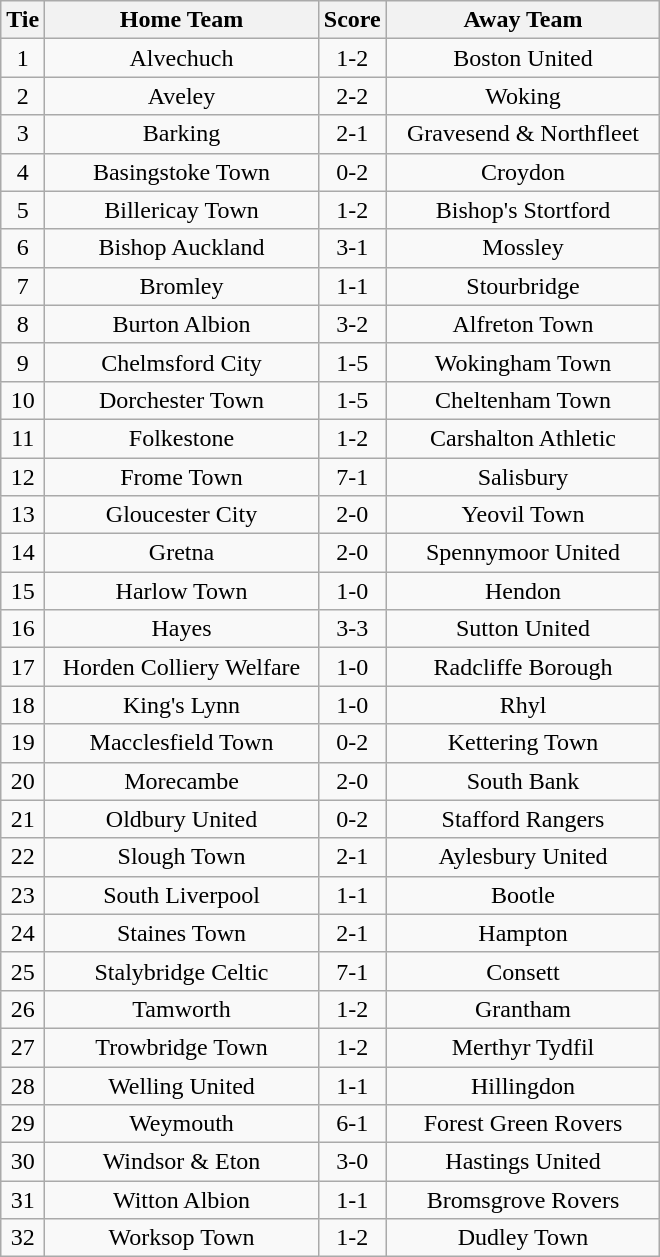<table class="wikitable" style="text-align:center;">
<tr>
<th width=20>Tie</th>
<th width=175>Home Team</th>
<th width=20>Score</th>
<th width=175>Away Team</th>
</tr>
<tr>
<td>1</td>
<td>Alvechuch</td>
<td>1-2</td>
<td>Boston United</td>
</tr>
<tr>
<td>2</td>
<td>Aveley</td>
<td>2-2</td>
<td>Woking</td>
</tr>
<tr>
<td>3</td>
<td>Barking</td>
<td>2-1</td>
<td>Gravesend & Northfleet</td>
</tr>
<tr>
<td>4</td>
<td>Basingstoke Town</td>
<td>0-2</td>
<td>Croydon</td>
</tr>
<tr>
<td>5</td>
<td>Billericay Town</td>
<td>1-2</td>
<td>Bishop's Stortford</td>
</tr>
<tr>
<td>6</td>
<td>Bishop Auckland</td>
<td>3-1</td>
<td>Mossley</td>
</tr>
<tr>
<td>7</td>
<td>Bromley</td>
<td>1-1</td>
<td>Stourbridge</td>
</tr>
<tr>
<td>8</td>
<td>Burton Albion</td>
<td>3-2</td>
<td>Alfreton Town</td>
</tr>
<tr>
<td>9</td>
<td>Chelmsford City</td>
<td>1-5</td>
<td>Wokingham Town</td>
</tr>
<tr>
<td>10</td>
<td>Dorchester Town</td>
<td>1-5</td>
<td>Cheltenham Town</td>
</tr>
<tr>
<td>11</td>
<td>Folkestone</td>
<td>1-2</td>
<td>Carshalton Athletic</td>
</tr>
<tr>
<td>12</td>
<td>Frome Town</td>
<td>7-1</td>
<td>Salisbury</td>
</tr>
<tr>
<td>13</td>
<td>Gloucester City</td>
<td>2-0</td>
<td>Yeovil Town</td>
</tr>
<tr>
<td>14</td>
<td>Gretna</td>
<td>2-0</td>
<td>Spennymoor United</td>
</tr>
<tr>
<td>15</td>
<td>Harlow Town</td>
<td>1-0</td>
<td>Hendon</td>
</tr>
<tr>
<td>16</td>
<td>Hayes</td>
<td>3-3</td>
<td>Sutton United</td>
</tr>
<tr>
<td>17</td>
<td>Horden Colliery Welfare</td>
<td>1-0</td>
<td>Radcliffe Borough</td>
</tr>
<tr>
<td>18</td>
<td>King's Lynn</td>
<td>1-0</td>
<td>Rhyl</td>
</tr>
<tr>
<td>19</td>
<td>Macclesfield Town</td>
<td>0-2</td>
<td>Kettering Town</td>
</tr>
<tr>
<td>20</td>
<td>Morecambe</td>
<td>2-0</td>
<td>South Bank</td>
</tr>
<tr>
<td>21</td>
<td>Oldbury United</td>
<td>0-2</td>
<td>Stafford Rangers</td>
</tr>
<tr>
<td>22</td>
<td>Slough Town</td>
<td>2-1</td>
<td>Aylesbury United</td>
</tr>
<tr>
<td>23</td>
<td>South Liverpool</td>
<td>1-1</td>
<td>Bootle</td>
</tr>
<tr>
<td>24</td>
<td>Staines Town</td>
<td>2-1</td>
<td>Hampton</td>
</tr>
<tr>
<td>25</td>
<td>Stalybridge Celtic</td>
<td>7-1</td>
<td>Consett</td>
</tr>
<tr>
<td>26</td>
<td>Tamworth</td>
<td>1-2</td>
<td>Grantham</td>
</tr>
<tr>
<td>27</td>
<td>Trowbridge Town</td>
<td>1-2</td>
<td>Merthyr Tydfil</td>
</tr>
<tr>
<td>28</td>
<td>Welling United</td>
<td>1-1</td>
<td>Hillingdon</td>
</tr>
<tr>
<td>29</td>
<td>Weymouth</td>
<td>6-1</td>
<td>Forest Green Rovers</td>
</tr>
<tr>
<td>30</td>
<td>Windsor & Eton</td>
<td>3-0</td>
<td>Hastings United</td>
</tr>
<tr>
<td>31</td>
<td>Witton Albion</td>
<td>1-1</td>
<td>Bromsgrove Rovers</td>
</tr>
<tr>
<td>32</td>
<td>Worksop Town</td>
<td>1-2</td>
<td>Dudley Town</td>
</tr>
</table>
